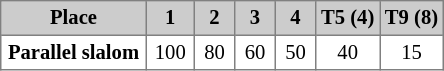<table cellpadding="3" cellspacing="0" border="1" style="background:#white; font-size:86%; border:gray solid 1px; border-collapse:collapse">
<tr style="background:#ccc; text-align:center;">
<th>Place</th>
<th width="25">1</th>
<th width="20">2</th>
<th width="20">3</th>
<th width="20">4</th>
<th width="20">T5 (4)</th>
<th width="20">T9 (8)</th>
</tr>
<tr align=center>
<th width="90">Parallel slalom<br></th>
<td>100</td>
<td>80</td>
<td>60</td>
<td>50</td>
<td>40</td>
<td>15</td>
</tr>
</table>
